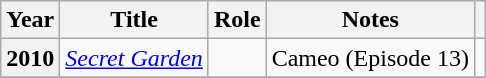<table class="wikitable  plainrowheaders">
<tr>
<th scope="col">Year</th>
<th scope="col">Title</th>
<th scope="col">Role</th>
<th scope="col">Notes</th>
<th scope="col" class="unsortable"></th>
</tr>
<tr>
<th scope="row">2010</th>
<td><em><a href='#'>Secret Garden</a></em></td>
<td></td>
<td>Cameo (Episode 13)</td>
<td></td>
</tr>
<tr>
</tr>
</table>
